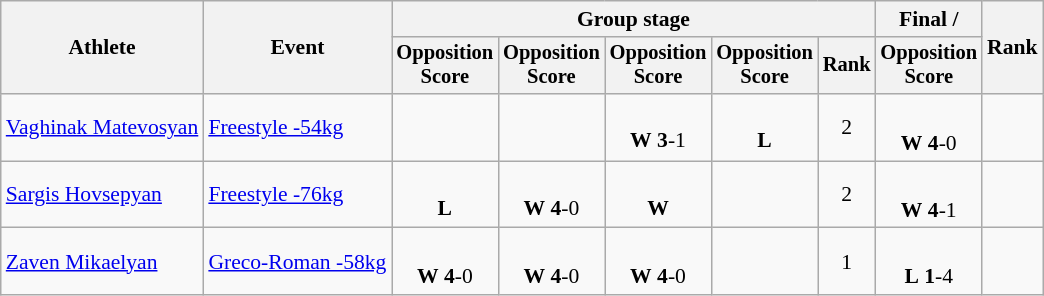<table class="wikitable" style="font-size:90%">
<tr>
<th rowspan=2>Athlete</th>
<th rowspan=2>Event</th>
<th colspan=5>Group stage</th>
<th>Final / </th>
<th rowspan=2>Rank</th>
</tr>
<tr style="font-size:95%">
<th>Opposition<br>Score</th>
<th>Opposition<br>Score</th>
<th>Opposition<br>Score</th>
<th>Opposition<br>Score</th>
<th>Rank</th>
<th>Opposition<br>Score</th>
</tr>
<tr align=center>
<td align=left><a href='#'>Vaghinak Matevosyan</a></td>
<td align=left><a href='#'>Freestyle -54kg</a></td>
<td><br></td>
<td><br></td>
<td><br><strong>W</strong> <strong>3</strong>-1</td>
<td><br><strong>L</strong></td>
<td>2 </td>
<td><br><strong>W</strong> <strong>4</strong>-0 <sup></sup></td>
<td></td>
</tr>
<tr align=center>
<td align=left><a href='#'>Sargis Hovsepyan</a></td>
<td align=left><a href='#'>Freestyle -76kg</a></td>
<td><br><strong>L</strong></td>
<td><br><strong>W</strong> <strong>4</strong>-0</td>
<td><br><strong>W</strong></td>
<td></td>
<td>2 </td>
<td><br><strong>W</strong> <strong>4</strong>-1 <sup></sup></td>
<td></td>
</tr>
<tr align=center>
<td align=left><a href='#'>Zaven Mikaelyan</a></td>
<td align=left><a href='#'>Greco-Roman -58kg</a></td>
<td><br><strong>W</strong> <strong>4</strong>-0 <sup></sup></td>
<td><br><strong>W</strong> <strong>4</strong>-0 <sup></sup></td>
<td><br><strong>W</strong> <strong>4</strong>-0 <sup></sup></td>
<td></td>
<td>1 </td>
<td><br><strong>L</strong> <strong>1</strong>-4 <sup></sup></td>
<td></td>
</tr>
</table>
